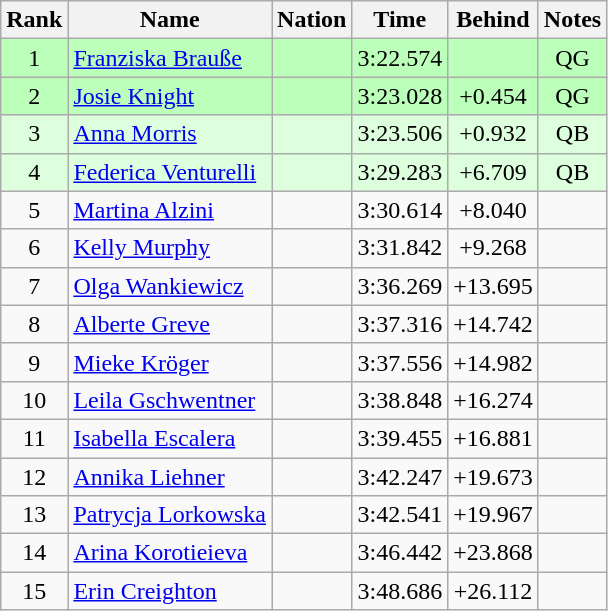<table class="wikitable sortable" style="text-align:center">
<tr>
<th>Rank</th>
<th>Name</th>
<th>Nation</th>
<th>Time</th>
<th>Behind</th>
<th>Notes</th>
</tr>
<tr bgcolor=bbffbb>
<td>1</td>
<td align=left><a href='#'>Franziska Brauße</a></td>
<td align=left></td>
<td>3:22.574</td>
<td></td>
<td>QG</td>
</tr>
<tr bgcolor=bbffbb>
<td>2</td>
<td align=left><a href='#'>Josie Knight</a></td>
<td align=left></td>
<td>3:23.028</td>
<td>+0.454</td>
<td>QG</td>
</tr>
<tr bgcolor=ddffdd>
<td>3</td>
<td align=left><a href='#'>Anna Morris</a></td>
<td align=left></td>
<td>3:23.506</td>
<td>+0.932</td>
<td>QB</td>
</tr>
<tr bgcolor=ddffdd>
<td>4</td>
<td align=left><a href='#'>Federica Venturelli</a></td>
<td align=left></td>
<td>3:29.283</td>
<td>+6.709</td>
<td>QB</td>
</tr>
<tr>
<td>5</td>
<td align=left><a href='#'>Martina Alzini</a></td>
<td align=left></td>
<td>3:30.614</td>
<td>+8.040</td>
<td></td>
</tr>
<tr>
<td>6</td>
<td align=left><a href='#'>Kelly Murphy</a></td>
<td align=left></td>
<td>3:31.842</td>
<td>+9.268</td>
<td></td>
</tr>
<tr>
<td>7</td>
<td align=left><a href='#'>Olga Wankiewicz</a></td>
<td align=left></td>
<td>3:36.269</td>
<td>+13.695</td>
<td></td>
</tr>
<tr>
<td>8</td>
<td align=left><a href='#'>Alberte Greve</a></td>
<td align=left></td>
<td>3:37.316</td>
<td>+14.742</td>
<td></td>
</tr>
<tr>
<td>9</td>
<td align=left><a href='#'>Mieke Kröger</a></td>
<td align=left></td>
<td>3:37.556</td>
<td>+14.982</td>
<td></td>
</tr>
<tr>
<td>10</td>
<td align=left><a href='#'>Leila Gschwentner</a></td>
<td align=left></td>
<td>3:38.848</td>
<td>+16.274</td>
<td></td>
</tr>
<tr>
<td>11</td>
<td align=left><a href='#'>Isabella Escalera</a></td>
<td align=left></td>
<td>3:39.455</td>
<td>+16.881</td>
<td></td>
</tr>
<tr>
<td>12</td>
<td align=left><a href='#'>Annika Liehner</a></td>
<td align=left></td>
<td>3:42.247</td>
<td>+19.673</td>
<td></td>
</tr>
<tr>
<td>13</td>
<td align=left><a href='#'>Patrycja Lorkowska</a></td>
<td align=left></td>
<td>3:42.541</td>
<td>+19.967</td>
<td></td>
</tr>
<tr>
<td>14</td>
<td align=left><a href='#'>Arina Korotieieva</a></td>
<td align=left></td>
<td>3:46.442</td>
<td>+23.868</td>
<td></td>
</tr>
<tr>
<td>15</td>
<td align=left><a href='#'>Erin Creighton</a></td>
<td align=left></td>
<td>3:48.686</td>
<td>+26.112</td>
<td></td>
</tr>
</table>
